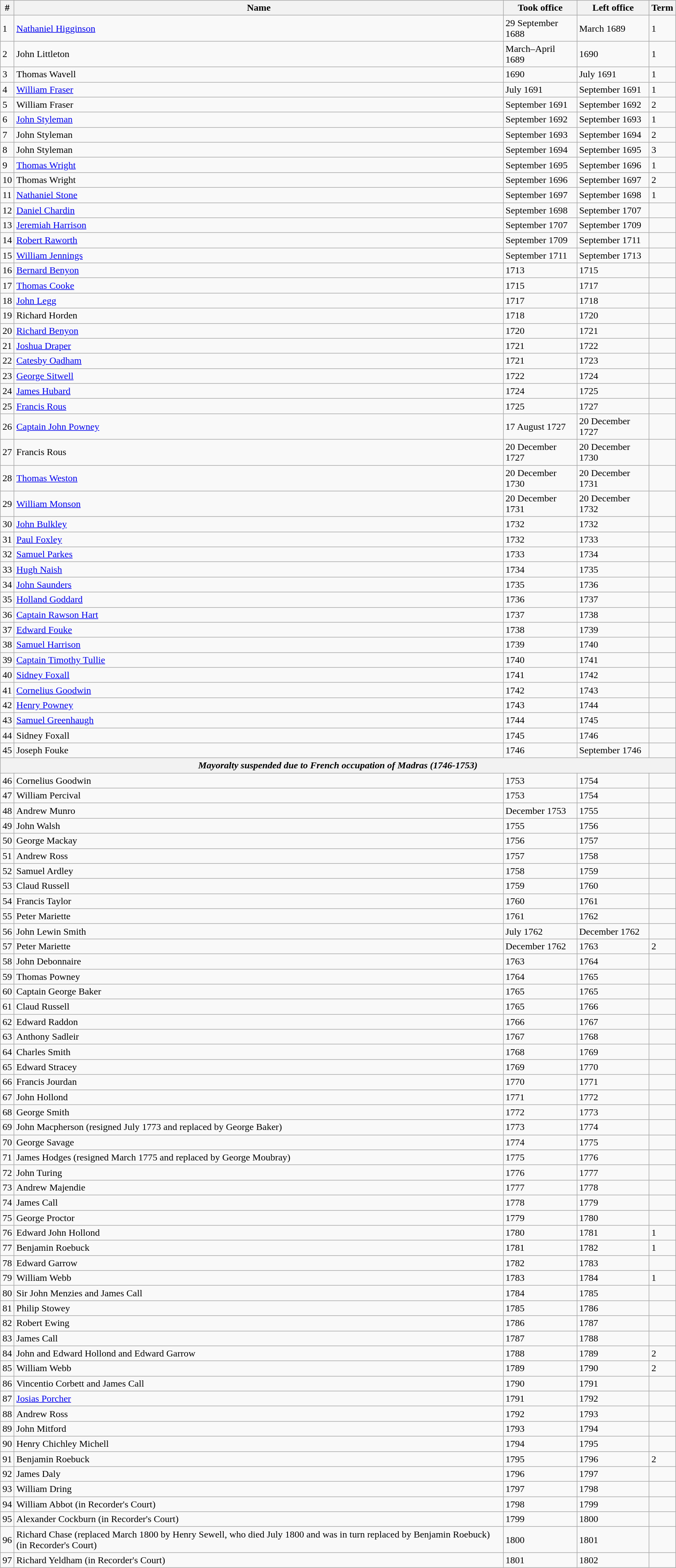<table class="wikitable sortable" width="90%" style="text-align:left;">
<tr>
<th>#</th>
<th>Name</th>
<th class="unsortable">Took office</th>
<th class="unsortable">Left office</th>
<th>Term</th>
</tr>
<tr>
<td>1</td>
<td><a href='#'>Nathaniel Higginson</a></td>
<td>29 September 1688</td>
<td>March 1689</td>
<td>1</td>
</tr>
<tr>
<td>2</td>
<td>John Littleton</td>
<td>March–April 1689</td>
<td>1690</td>
<td>1</td>
</tr>
<tr>
<td>3</td>
<td>Thomas Wavell</td>
<td>1690</td>
<td>July 1691</td>
<td>1</td>
</tr>
<tr>
<td>4</td>
<td><a href='#'>William Fraser</a></td>
<td>July 1691</td>
<td>September 1691</td>
<td>1</td>
</tr>
<tr>
<td>5</td>
<td>William Fraser</td>
<td>September 1691</td>
<td>September 1692</td>
<td>2</td>
</tr>
<tr>
<td>6</td>
<td><a href='#'>John Styleman</a></td>
<td>September 1692</td>
<td>September 1693</td>
<td>1</td>
</tr>
<tr>
<td>7</td>
<td>John Styleman</td>
<td>September 1693</td>
<td>September 1694</td>
<td>2</td>
</tr>
<tr>
<td>8</td>
<td>John Styleman</td>
<td>September 1694</td>
<td>September 1695</td>
<td>3</td>
</tr>
<tr>
<td>9</td>
<td><a href='#'>Thomas Wright</a></td>
<td>September 1695</td>
<td>September 1696</td>
<td>1</td>
</tr>
<tr>
<td>10</td>
<td>Thomas Wright</td>
<td>September 1696</td>
<td>September 1697</td>
<td>2</td>
</tr>
<tr>
<td>11</td>
<td><a href='#'>Nathaniel Stone</a></td>
<td>September 1697</td>
<td>September 1698</td>
<td>1</td>
</tr>
<tr>
<td>12</td>
<td><a href='#'>Daniel Chardin</a></td>
<td>September 1698</td>
<td>September 1707</td>
<td></td>
</tr>
<tr>
<td>13</td>
<td><a href='#'>Jeremiah Harrison</a></td>
<td>September 1707</td>
<td>September 1709</td>
<td></td>
</tr>
<tr>
<td>14</td>
<td><a href='#'>Robert Raworth</a></td>
<td>September 1709</td>
<td>September 1711</td>
<td></td>
</tr>
<tr>
<td>15</td>
<td><a href='#'>William Jennings</a></td>
<td>September 1711</td>
<td>September 1713</td>
<td></td>
</tr>
<tr>
<td>16</td>
<td><a href='#'>Bernard Benyon</a></td>
<td>1713</td>
<td>1715</td>
<td></td>
</tr>
<tr>
<td>17</td>
<td><a href='#'>Thomas Cooke</a></td>
<td>1715</td>
<td>1717</td>
<td></td>
</tr>
<tr>
<td>18</td>
<td><a href='#'>John Legg</a></td>
<td>1717</td>
<td>1718</td>
<td></td>
</tr>
<tr>
<td>19</td>
<td>Richard Horden</td>
<td>1718</td>
<td>1720</td>
<td></td>
</tr>
<tr>
<td>20</td>
<td><a href='#'>Richard Benyon</a></td>
<td>1720</td>
<td>1721</td>
<td></td>
</tr>
<tr>
<td>21</td>
<td><a href='#'>Joshua Draper</a></td>
<td>1721</td>
<td>1722</td>
<td></td>
</tr>
<tr>
<td>22</td>
<td><a href='#'>Catesby Oadham</a></td>
<td>1721</td>
<td>1723</td>
<td></td>
</tr>
<tr>
<td>23</td>
<td><a href='#'>George Sitwell</a></td>
<td>1722</td>
<td>1724</td>
<td></td>
</tr>
<tr>
<td>24</td>
<td><a href='#'>James Hubard</a></td>
<td>1724</td>
<td>1725</td>
<td></td>
</tr>
<tr>
<td>25</td>
<td><a href='#'>Francis Rous</a></td>
<td>1725</td>
<td>1727</td>
<td></td>
</tr>
<tr>
<td>26</td>
<td><a href='#'>Captain John Powney</a></td>
<td>17 August 1727</td>
<td>20 December 1727</td>
<td></td>
</tr>
<tr>
<td>27</td>
<td>Francis Rous</td>
<td>20 December 1727</td>
<td>20 December 1730</td>
<td></td>
</tr>
<tr>
<td>28</td>
<td><a href='#'>Thomas Weston</a></td>
<td>20 December 1730</td>
<td>20 December 1731</td>
<td></td>
</tr>
<tr>
<td>29</td>
<td><a href='#'>William Monson</a></td>
<td>20 December 1731</td>
<td>20 December 1732</td>
<td></td>
</tr>
<tr>
<td>30</td>
<td><a href='#'>John Bulkley</a></td>
<td>1732</td>
<td>1732</td>
<td></td>
</tr>
<tr>
<td>31</td>
<td><a href='#'>Paul Foxley</a></td>
<td>1732</td>
<td>1733</td>
<td></td>
</tr>
<tr>
<td>32</td>
<td><a href='#'>Samuel Parkes</a></td>
<td>1733</td>
<td>1734</td>
<td></td>
</tr>
<tr>
<td>33</td>
<td><a href='#'>Hugh Naish</a></td>
<td>1734</td>
<td>1735</td>
<td></td>
</tr>
<tr>
<td>34</td>
<td><a href='#'>John Saunders</a></td>
<td>1735</td>
<td>1736</td>
<td></td>
</tr>
<tr>
<td>35</td>
<td><a href='#'>Holland Goddard</a></td>
<td>1736</td>
<td>1737</td>
<td></td>
</tr>
<tr>
<td>36</td>
<td><a href='#'>Captain Rawson Hart</a></td>
<td>1737</td>
<td>1738</td>
<td></td>
</tr>
<tr>
<td>37</td>
<td><a href='#'>Edward Fouke</a></td>
<td>1738</td>
<td>1739</td>
<td></td>
</tr>
<tr>
<td>38</td>
<td><a href='#'>Samuel Harrison</a></td>
<td>1739</td>
<td>1740</td>
<td></td>
</tr>
<tr>
<td>39</td>
<td><a href='#'>Captain Timothy Tullie</a></td>
<td>1740</td>
<td>1741</td>
<td></td>
</tr>
<tr>
<td>40</td>
<td><a href='#'>Sidney Foxall</a></td>
<td>1741</td>
<td>1742</td>
<td></td>
</tr>
<tr>
<td>41</td>
<td><a href='#'>Cornelius Goodwin</a></td>
<td>1742</td>
<td>1743</td>
<td></td>
</tr>
<tr>
<td>42</td>
<td><a href='#'>Henry Powney</a></td>
<td>1743</td>
<td>1744</td>
<td></td>
</tr>
<tr>
<td>43</td>
<td><a href='#'>Samuel Greenhaugh</a></td>
<td>1744</td>
<td>1745</td>
<td></td>
</tr>
<tr>
<td>44</td>
<td>Sidney Foxall</td>
<td>1745</td>
<td>1746</td>
<td></td>
</tr>
<tr>
<td>45</td>
<td>Joseph Fouke</td>
<td>1746</td>
<td>September 1746</td>
<td></td>
</tr>
<tr>
<th colspan="5"><em>Mayoralty suspended due to French occupation of Madras (1746-1753)</em></th>
</tr>
<tr>
<td>46</td>
<td>Cornelius Goodwin</td>
<td>1753</td>
<td>1754</td>
<td></td>
</tr>
<tr>
<td>47</td>
<td>William Percival</td>
<td>1753</td>
<td>1754</td>
<td></td>
</tr>
<tr>
<td>48</td>
<td>Andrew Munro</td>
<td>December 1753</td>
<td>1755</td>
<td></td>
</tr>
<tr>
<td>49</td>
<td>John Walsh</td>
<td>1755</td>
<td>1756</td>
<td></td>
</tr>
<tr>
<td>50</td>
<td>George Mackay</td>
<td>1756</td>
<td>1757</td>
<td></td>
</tr>
<tr>
<td>51</td>
<td>Andrew Ross</td>
<td>1757</td>
<td>1758</td>
<td></td>
</tr>
<tr>
<td>52</td>
<td>Samuel Ardley</td>
<td>1758</td>
<td>1759</td>
<td></td>
</tr>
<tr>
<td>53</td>
<td>Claud Russell</td>
<td>1759</td>
<td>1760</td>
<td></td>
</tr>
<tr>
<td>54</td>
<td>Francis Taylor</td>
<td>1760</td>
<td>1761</td>
<td></td>
</tr>
<tr>
<td>55</td>
<td>Peter Mariette</td>
<td>1761</td>
<td>1762</td>
<td></td>
</tr>
<tr>
<td>56</td>
<td>John Lewin Smith</td>
<td>July 1762</td>
<td>December 1762</td>
<td></td>
</tr>
<tr>
<td>57</td>
<td>Peter Mariette</td>
<td>December 1762</td>
<td>1763</td>
<td>2</td>
</tr>
<tr>
<td>58</td>
<td>John Debonnaire</td>
<td>1763</td>
<td>1764</td>
<td></td>
</tr>
<tr>
<td>59</td>
<td>Thomas Powney</td>
<td>1764</td>
<td>1765</td>
<td></td>
</tr>
<tr>
<td>60</td>
<td>Captain George Baker</td>
<td>1765</td>
<td>1765</td>
<td></td>
</tr>
<tr>
<td>61</td>
<td>Claud Russell</td>
<td>1765</td>
<td>1766</td>
<td></td>
</tr>
<tr>
<td>62</td>
<td>Edward Raddon</td>
<td>1766</td>
<td>1767</td>
<td></td>
</tr>
<tr>
<td>63</td>
<td>Anthony Sadleir</td>
<td>1767</td>
<td>1768</td>
<td></td>
</tr>
<tr>
<td>64</td>
<td>Charles Smith</td>
<td>1768</td>
<td>1769</td>
<td></td>
</tr>
<tr>
<td>65</td>
<td>Edward Stracey</td>
<td>1769</td>
<td>1770</td>
<td></td>
</tr>
<tr>
<td>66</td>
<td>Francis Jourdan</td>
<td>1770</td>
<td>1771</td>
<td></td>
</tr>
<tr>
<td>67</td>
<td>John Hollond</td>
<td>1771</td>
<td>1772</td>
<td></td>
</tr>
<tr>
<td>68</td>
<td>George Smith</td>
<td>1772</td>
<td>1773</td>
<td></td>
</tr>
<tr>
<td>69</td>
<td>John Macpherson (resigned July 1773 and replaced by George Baker)</td>
<td>1773</td>
<td>1774</td>
<td></td>
</tr>
<tr>
<td>70</td>
<td>George Savage</td>
<td>1774</td>
<td>1775</td>
<td></td>
</tr>
<tr>
<td>71</td>
<td>James Hodges (resigned March 1775 and replaced by George Moubray)</td>
<td>1775</td>
<td>1776</td>
<td></td>
</tr>
<tr>
<td>72</td>
<td>John Turing</td>
<td>1776</td>
<td>1777</td>
</tr>
<tr>
<td>73</td>
<td>Andrew Majendie</td>
<td>1777</td>
<td>1778</td>
<td></td>
</tr>
<tr>
<td>74</td>
<td>James Call</td>
<td>1778</td>
<td>1779</td>
<td></td>
</tr>
<tr>
<td>75</td>
<td>George Proctor</td>
<td>1779</td>
<td>1780</td>
<td></td>
</tr>
<tr>
<td>76</td>
<td>Edward John Hollond</td>
<td>1780</td>
<td>1781</td>
<td>1</td>
</tr>
<tr>
<td>77</td>
<td>Benjamin Roebuck</td>
<td>1781</td>
<td>1782</td>
<td>1</td>
</tr>
<tr>
<td>78</td>
<td>Edward Garrow</td>
<td>1782</td>
<td>1783</td>
<td></td>
</tr>
<tr>
<td>79</td>
<td>William Webb</td>
<td>1783</td>
<td>1784</td>
<td>1</td>
</tr>
<tr>
<td>80</td>
<td>Sir John Menzies and James Call</td>
<td>1784</td>
<td>1785</td>
<td></td>
</tr>
<tr>
<td>81</td>
<td>Philip Stowey</td>
<td>1785</td>
<td>1786</td>
<td></td>
</tr>
<tr>
<td>82</td>
<td>Robert Ewing</td>
<td>1786</td>
<td>1787</td>
<td></td>
</tr>
<tr>
<td>83</td>
<td>James Call</td>
<td>1787</td>
<td>1788</td>
<td></td>
</tr>
<tr>
<td>84</td>
<td>John and Edward Hollond and Edward Garrow </td>
<td>1788</td>
<td>1789</td>
<td>2</td>
</tr>
<tr>
<td>85</td>
<td>William Webb</td>
<td>1789</td>
<td>1790</td>
<td>2</td>
</tr>
<tr>
<td>86</td>
<td>Vincentio Corbett and James Call</td>
<td>1790</td>
<td>1791</td>
<td></td>
</tr>
<tr>
<td>87</td>
<td><a href='#'>Josias Porcher</a></td>
<td>1791</td>
<td>1792</td>
<td></td>
</tr>
<tr>
<td>88</td>
<td>Andrew Ross</td>
<td>1792</td>
<td>1793</td>
<td></td>
</tr>
<tr>
<td>89</td>
<td>John Mitford</td>
<td>1793</td>
<td>1794</td>
<td></td>
</tr>
<tr>
<td>90</td>
<td>Henry Chichley Michell</td>
<td>1794</td>
<td>1795</td>
<td></td>
</tr>
<tr>
<td>91</td>
<td>Benjamin Roebuck</td>
<td>1795</td>
<td>1796</td>
<td>2</td>
</tr>
<tr>
<td>92</td>
<td>James Daly</td>
<td>1796</td>
<td>1797</td>
<td></td>
</tr>
<tr>
<td>93</td>
<td>William Dring</td>
<td>1797</td>
<td>1798</td>
<td></td>
</tr>
<tr>
<td>94</td>
<td>William Abbot (in Recorder's Court)</td>
<td>1798</td>
<td>1799</td>
<td></td>
</tr>
<tr>
<td>95</td>
<td>Alexander Cockburn (in Recorder's Court)</td>
<td>1799</td>
<td>1800</td>
<td></td>
</tr>
<tr>
<td>96</td>
<td>Richard Chase (replaced March 1800 by Henry Sewell, who died July 1800 and was in turn replaced by Benjamin Roebuck) (in Recorder's Court)</td>
<td>1800</td>
<td>1801</td>
</tr>
<tr>
<td>97</td>
<td>Richard Yeldham  (in Recorder's Court)</td>
<td>1801</td>
<td>1802</td>
<td></td>
</tr>
</table>
